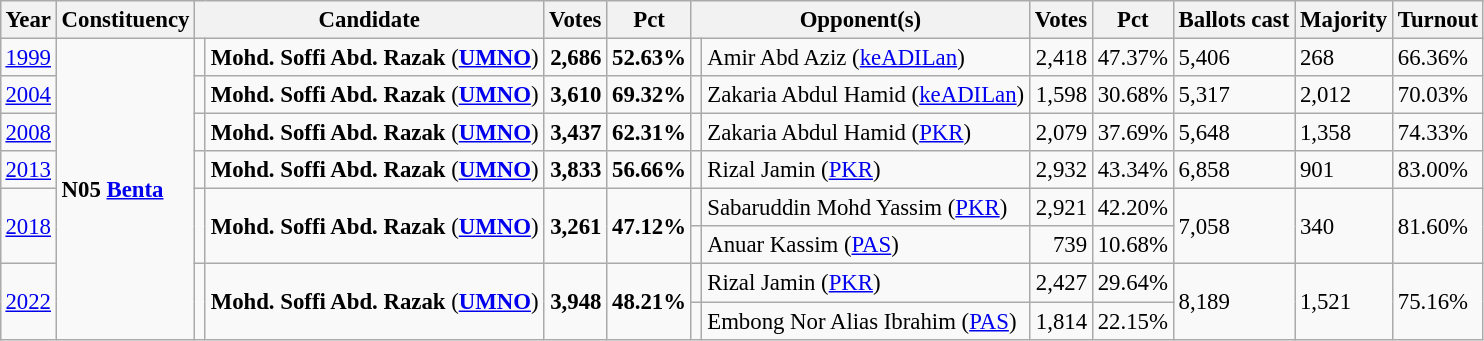<table class="wikitable" style="margin:0.5em ; font-size:95%">
<tr>
<th>Year</th>
<th>Constituency</th>
<th colspan=2>Candidate</th>
<th>Votes</th>
<th>Pct</th>
<th colspan=2>Opponent(s)</th>
<th>Votes</th>
<th>Pct</th>
<th>Ballots cast</th>
<th>Majority</th>
<th>Turnout</th>
</tr>
<tr>
<td><a href='#'>1999</a></td>
<td rowspan="8"><strong>N05 <a href='#'>Benta</a></strong></td>
<td></td>
<td><strong>Mohd. Soffi Abd. Razak</strong> (<a href='#'><strong>UMNO</strong></a>)</td>
<td align="right"><strong>2,686</strong></td>
<td><strong>52.63%</strong></td>
<td></td>
<td>Amir Abd Aziz (<a href='#'>keADILan</a>)</td>
<td align="right">2,418</td>
<td>47.37%</td>
<td>5,406</td>
<td>268</td>
<td>66.36%</td>
</tr>
<tr>
<td><a href='#'>2004</a></td>
<td></td>
<td><strong>Mohd. Soffi Abd. Razak</strong> (<a href='#'><strong>UMNO</strong></a>)</td>
<td align="right"><strong>3,610</strong></td>
<td><strong>69.32%</strong></td>
<td></td>
<td>Zakaria Abdul Hamid (<a href='#'>keADILan</a>)</td>
<td align="right">1,598</td>
<td>30.68%</td>
<td>5,317</td>
<td>2,012</td>
<td>70.03%</td>
</tr>
<tr>
<td><a href='#'>2008</a></td>
<td></td>
<td><strong>Mohd. Soffi Abd. Razak</strong> (<a href='#'><strong>UMNO</strong></a>)</td>
<td align="right"><strong>3,437</strong></td>
<td><strong>62.31%</strong></td>
<td></td>
<td>Zakaria Abdul Hamid (<a href='#'>PKR</a>)</td>
<td align="right">2,079</td>
<td>37.69%</td>
<td>5,648</td>
<td>1,358</td>
<td>74.33%</td>
</tr>
<tr>
<td><a href='#'>2013</a></td>
<td></td>
<td><strong>Mohd. Soffi Abd. Razak</strong> (<a href='#'><strong>UMNO</strong></a>)</td>
<td align="right"><strong>3,833</strong></td>
<td><strong>56.66%</strong></td>
<td></td>
<td>Rizal Jamin (<a href='#'>PKR</a>)</td>
<td align="right">2,932</td>
<td>43.34%</td>
<td>6,858</td>
<td>901</td>
<td>83.00%</td>
</tr>
<tr>
<td rowspan=2><a href='#'>2018</a></td>
<td rowspan=2 ></td>
<td rowspan=2><strong>Mohd. Soffi Abd. Razak</strong> (<a href='#'><strong>UMNO</strong></a>)</td>
<td rowspan=2 align="right"><strong>3,261</strong></td>
<td rowspan=2><strong>47.12%</strong></td>
<td></td>
<td>Sabaruddin Mohd Yassim (<a href='#'>PKR</a>)</td>
<td align="right">2,921</td>
<td>42.20%</td>
<td rowspan=2>7,058</td>
<td rowspan=2>340</td>
<td rowspan=2>81.60%</td>
</tr>
<tr>
<td></td>
<td>Anuar Kassim (<a href='#'>PAS</a>)</td>
<td align="right">739</td>
<td>10.68%</td>
</tr>
<tr>
<td rowspan="2"><a href='#'>2022</a></td>
<td rowspan="2" ></td>
<td rowspan="2"><strong>Mohd. Soffi Abd. Razak</strong> (<a href='#'><strong>UMNO</strong></a>)</td>
<td rowspan="2" align=right><strong>3,948</strong></td>
<td rowspan="2"><strong>48.21%</strong></td>
<td></td>
<td>Rizal Jamin (<a href='#'>PKR</a>)</td>
<td align=right>2,427</td>
<td>29.64%</td>
<td rowspan="2">8,189</td>
<td rowspan="2">1,521</td>
<td rowspan="2">75.16%</td>
</tr>
<tr>
<td bgcolor=></td>
<td>Embong Nor Alias Ibrahim (<a href='#'>PAS</a>)</td>
<td align=right>1,814</td>
<td>22.15%</td>
</tr>
</table>
